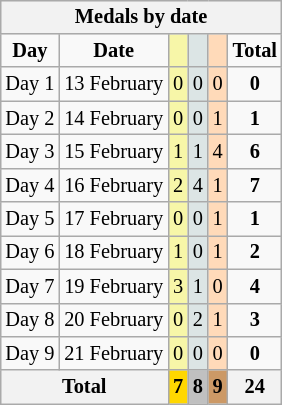<table class=wikitable style="font-size:85%;float:right;clear:right;">
<tr bgcolor=efefef>
<th colspan=6>Medals by date</th>
</tr>
<tr align=center>
<td><strong>Day</strong></td>
<td><strong>Date</strong></td>
<td bgcolor=#f7f6a8></td>
<td bgcolor=#dce5e5></td>
<td bgcolor=#ffdab9></td>
<td><strong>Total</strong></td>
</tr>
<tr align=center>
<td>Day 1</td>
<td>13 February</td>
<td bgcolor=F7F6A8>0</td>
<td bgcolor=DCE5E5>0</td>
<td bgcolor=FFDAB9>0</td>
<td><strong>0</strong></td>
</tr>
<tr align=center>
<td>Day 2</td>
<td>14 February</td>
<td bgcolor=F7F6A8>0</td>
<td bgcolor=DCE5E5>0</td>
<td bgcolor=FFDAB9>1</td>
<td><strong>1</strong></td>
</tr>
<tr align=center>
<td>Day 3</td>
<td>15 February</td>
<td bgcolor=F7F6A8>1</td>
<td bgcolor=DCE5E5>1</td>
<td bgcolor=FFDAB9>4</td>
<td><strong>6</strong></td>
</tr>
<tr align=center>
<td>Day 4</td>
<td>16 February</td>
<td bgcolor=F7F6A8>2</td>
<td bgcolor=DCE5E5>4</td>
<td bgcolor=FFDAB9>1</td>
<td><strong>7</strong></td>
</tr>
<tr align=center>
<td>Day 5</td>
<td>17 February</td>
<td bgcolor=F7F6A8>0</td>
<td bgcolor=DCE5E5>0</td>
<td bgcolor=FFDAB9>1</td>
<td><strong>1</strong></td>
</tr>
<tr align=center>
<td>Day 6</td>
<td>18 February</td>
<td bgcolor=F7F6A8>1</td>
<td bgcolor=DCE5E5>0</td>
<td bgcolor=FFDAB9>1</td>
<td><strong>2</strong></td>
</tr>
<tr align=center>
<td>Day 7</td>
<td>19 February</td>
<td bgcolor=F7F6A8>3</td>
<td bgcolor=DCE5E5>1</td>
<td bgcolor=FFDAB9>0</td>
<td><strong>4</strong></td>
</tr>
<tr align=center>
<td>Day 8</td>
<td>20 February</td>
<td bgcolor=F7F6A8>0</td>
<td bgcolor=DCE5E5>2</td>
<td bgcolor=FFDAB9>1</td>
<td><strong>3</strong></td>
</tr>
<tr align=center>
<td>Day 9</td>
<td>21 February</td>
<td bgcolor=F7F6A8>0</td>
<td bgcolor=DCE5E5>0</td>
<td bgcolor=FFDAB9>0</td>
<td><strong>0</strong></td>
</tr>
<tr>
<th colspan=2>Total</th>
<th style="background:gold">7</th>
<th style="background:silver">8</th>
<th style="background:#c96">9</th>
<th>24</th>
</tr>
</table>
